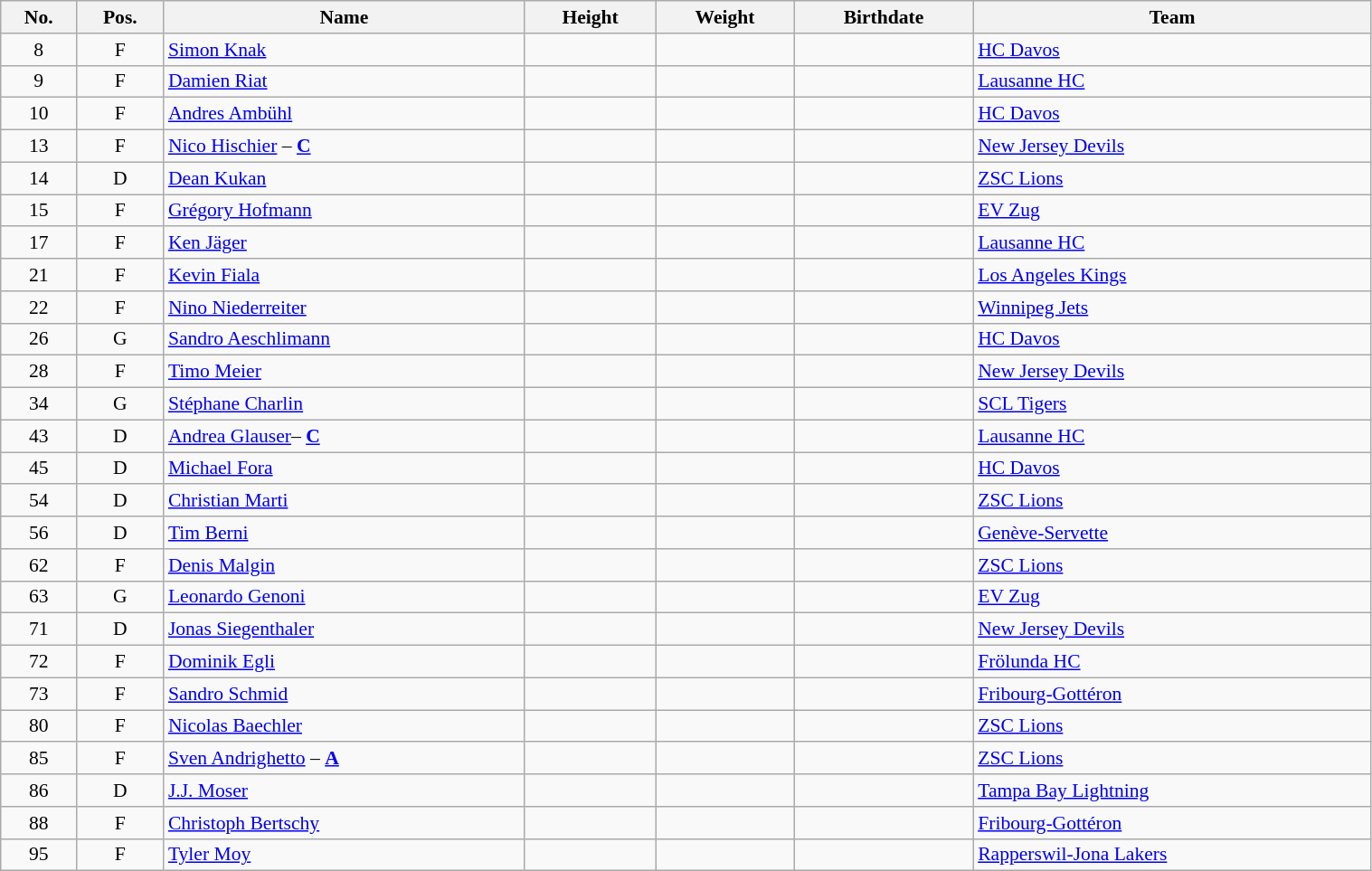<table width="80%" class="wikitable sortable" style="font-size: 90%; text-align: center;">
<tr>
<th>No.</th>
<th>Pos.</th>
<th>Name</th>
<th>Height</th>
<th>Weight</th>
<th>Birthdate</th>
<th>Team</th>
</tr>
<tr>
<td>8</td>
<td>F</td>
<td align=left><a href='#'>Simon Knak</a></td>
<td></td>
<td></td>
<td></td>
<td style="text-align:left;"> <a href='#'>HC Davos</a></td>
</tr>
<tr>
<td>9</td>
<td>F</td>
<td align=left><a href='#'>Damien Riat</a></td>
<td></td>
<td></td>
<td></td>
<td style="text-align:left;"> <a href='#'>Lausanne HC</a></td>
</tr>
<tr>
<td>10</td>
<td>F</td>
<td align=left><a href='#'>Andres Ambühl</a></td>
<td></td>
<td></td>
<td></td>
<td style="text-align:left;"> <a href='#'>HC Davos</a></td>
</tr>
<tr>
<td>13</td>
<td>F</td>
<td align=left><a href='#'>Nico Hischier</a> – <strong><a href='#'>C</a></strong></td>
<td></td>
<td></td>
<td></td>
<td style="text-align:left;"> <a href='#'>New Jersey Devils</a></td>
</tr>
<tr>
<td>14</td>
<td>D</td>
<td align=left><a href='#'>Dean Kukan</a></td>
<td></td>
<td></td>
<td></td>
<td style="text-align:left;"> <a href='#'>ZSC Lions</a></td>
</tr>
<tr>
<td>15</td>
<td>F</td>
<td align=left><a href='#'>Grégory Hofmann</a></td>
<td></td>
<td></td>
<td></td>
<td style="text-align:left;"> <a href='#'>EV Zug</a></td>
</tr>
<tr>
<td>17</td>
<td>F</td>
<td align=left><a href='#'>Ken Jäger</a></td>
<td></td>
<td></td>
<td></td>
<td style="text-align:left;"> <a href='#'>Lausanne HC</a></td>
</tr>
<tr>
<td>21</td>
<td>F</td>
<td align=left><a href='#'>Kevin Fiala</a></td>
<td></td>
<td></td>
<td></td>
<td style="text-align:left;"> <a href='#'>Los Angeles Kings</a></td>
</tr>
<tr>
<td>22</td>
<td>F</td>
<td align=left><a href='#'>Nino Niederreiter</a></td>
<td></td>
<td></td>
<td></td>
<td style="text-align:left;"> <a href='#'>Winnipeg Jets</a></td>
</tr>
<tr>
<td>26</td>
<td>G</td>
<td align=left><a href='#'>Sandro Aeschlimann</a></td>
<td></td>
<td></td>
<td></td>
<td style="text-align:left;"> <a href='#'>HC Davos</a></td>
</tr>
<tr>
<td>28</td>
<td>F</td>
<td align=left><a href='#'>Timo Meier</a></td>
<td></td>
<td></td>
<td></td>
<td style="text-align:left;"> <a href='#'>New Jersey Devils</a></td>
</tr>
<tr>
<td>34</td>
<td>G</td>
<td align=left><a href='#'>Stéphane Charlin</a></td>
<td></td>
<td></td>
<td></td>
<td style="text-align:left;"> <a href='#'>SCL Tigers</a></td>
</tr>
<tr>
<td>43</td>
<td>D</td>
<td align=left><a href='#'>Andrea Glauser</a>– <strong><a href='#'>C</a></strong></td>
<td></td>
<td></td>
<td></td>
<td style="text-align:left;"> <a href='#'>Lausanne HC</a></td>
</tr>
<tr>
<td>45</td>
<td>D</td>
<td align=left><a href='#'>Michael Fora</a></td>
<td></td>
<td></td>
<td></td>
<td style="text-align:left;"> <a href='#'>HC Davos</a></td>
</tr>
<tr>
<td>54</td>
<td>D</td>
<td align=left><a href='#'>Christian Marti</a></td>
<td></td>
<td></td>
<td></td>
<td style="text-align:left;"> <a href='#'>ZSC Lions</a></td>
</tr>
<tr>
<td>56</td>
<td>D</td>
<td align=left><a href='#'>Tim Berni</a></td>
<td></td>
<td></td>
<td></td>
<td style="text-align:left;"> <a href='#'>Genève-Servette</a></td>
</tr>
<tr>
<td>62</td>
<td>F</td>
<td align=left><a href='#'>Denis Malgin</a></td>
<td></td>
<td></td>
<td></td>
<td style="text-align:left;"> <a href='#'>ZSC Lions</a></td>
</tr>
<tr>
<td>63</td>
<td>G</td>
<td align=left><a href='#'>Leonardo Genoni</a></td>
<td></td>
<td></td>
<td></td>
<td style="text-align:left;"> <a href='#'>EV Zug</a></td>
</tr>
<tr>
<td>71</td>
<td>D</td>
<td align=left><a href='#'>Jonas Siegenthaler</a></td>
<td></td>
<td></td>
<td></td>
<td style="text-align:left;"> <a href='#'>New Jersey Devils</a></td>
</tr>
<tr>
<td>72</td>
<td>F</td>
<td align=left><a href='#'>Dominik Egli</a></td>
<td></td>
<td></td>
<td></td>
<td style="text-align:left;"> <a href='#'>Frölunda HC</a></td>
</tr>
<tr>
<td>73</td>
<td>F</td>
<td align=left><a href='#'>Sandro Schmid</a></td>
<td></td>
<td></td>
<td></td>
<td style="text-align:left;"> <a href='#'>Fribourg-Gottéron</a></td>
</tr>
<tr>
<td>80</td>
<td>F</td>
<td align=left><a href='#'>Nicolas Baechler</a></td>
<td></td>
<td></td>
<td></td>
<td style="text-align:left;"> <a href='#'>ZSC Lions</a></td>
</tr>
<tr>
<td>85</td>
<td>F</td>
<td align=left><a href='#'>Sven Andrighetto</a> – <strong><a href='#'>A</a></strong></td>
<td></td>
<td></td>
<td></td>
<td style="text-align:left;"> <a href='#'>ZSC Lions</a></td>
</tr>
<tr>
<td>86</td>
<td>D</td>
<td align=left><a href='#'>J.J. Moser</a></td>
<td></td>
<td></td>
<td></td>
<td style="text-align:left;"> <a href='#'>Tampa Bay Lightning</a></td>
</tr>
<tr>
<td>88</td>
<td>F</td>
<td align=left><a href='#'>Christoph Bertschy</a></td>
<td></td>
<td></td>
<td></td>
<td style="text-align:left;"> <a href='#'>Fribourg-Gottéron</a></td>
</tr>
<tr>
<td>95</td>
<td>F</td>
<td align=left><a href='#'>Tyler Moy</a></td>
<td></td>
<td></td>
<td></td>
<td style="text-align:left;"> <a href='#'>Rapperswil-Jona Lakers</a></td>
</tr>
</table>
